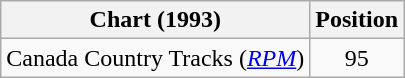<table class="wikitable sortable">
<tr>
<th scope="col">Chart (1993)</th>
<th scope="col">Position</th>
</tr>
<tr>
<td>Canada Country Tracks (<em><a href='#'>RPM</a></em>)</td>
<td align="center">95</td>
</tr>
</table>
